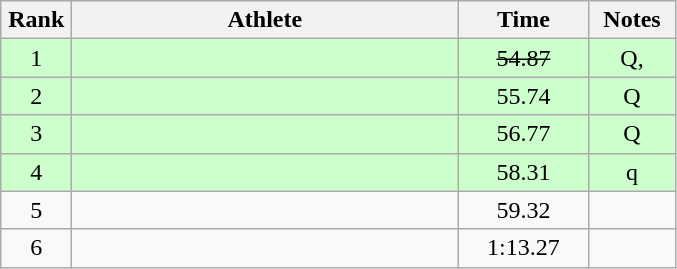<table class="wikitable" style="text-align:center">
<tr>
<th width=40>Rank</th>
<th width=250>Athlete</th>
<th width=80>Time</th>
<th width=50>Notes</th>
</tr>
<tr bgcolor=ccffcc>
<td>1</td>
<td align=left></td>
<td><s>54.87</s></td>
<td>Q, <s></s></td>
</tr>
<tr bgcolor=ccffcc>
<td>2</td>
<td align=left></td>
<td>55.74</td>
<td>Q</td>
</tr>
<tr bgcolor=ccffcc>
<td>3</td>
<td align=left></td>
<td>56.77</td>
<td>Q</td>
</tr>
<tr bgcolor=ccffcc>
<td>4</td>
<td align=left></td>
<td>58.31</td>
<td>q</td>
</tr>
<tr>
<td>5</td>
<td align=left></td>
<td>59.32</td>
<td></td>
</tr>
<tr>
<td>6</td>
<td align=left></td>
<td>1:13.27</td>
<td></td>
</tr>
</table>
